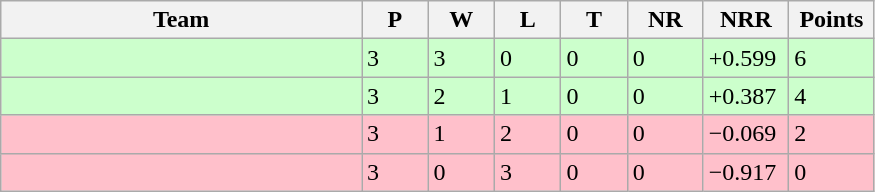<table class="wikitable">
<tr>
<th width=38%>Team</th>
<th width=7%>P</th>
<th width=7%>W</th>
<th width=7%>L</th>
<th width=7%>T</th>
<th width=8%>NR</th>
<th width=9%>NRR</th>
<th width=9%>Points</th>
</tr>
<tr bgcolor=ccffcc>
<td align=left></td>
<td>3</td>
<td>3</td>
<td>0</td>
<td>0</td>
<td>0</td>
<td>+0.599</td>
<td>6</td>
</tr>
<tr bgcolor=ccffcc>
<td align=left></td>
<td>3</td>
<td>2</td>
<td>1</td>
<td>0</td>
<td>0</td>
<td>+0.387</td>
<td>4</td>
</tr>
<tr bgcolor=pink>
<td align=left></td>
<td>3</td>
<td>1</td>
<td>2</td>
<td>0</td>
<td>0</td>
<td>−0.069</td>
<td>2</td>
</tr>
<tr bgcolor=pink>
<td align=left></td>
<td>3</td>
<td>0</td>
<td>3</td>
<td>0</td>
<td>0</td>
<td>−0.917</td>
<td>0</td>
</tr>
</table>
